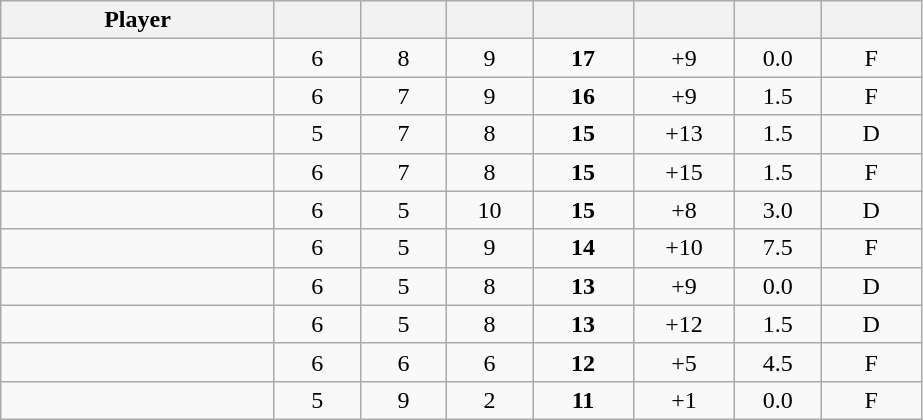<table class="wikitable sortable" style="text-align:center;">
<tr>
<th width="175px">Player</th>
<th width="50px"></th>
<th width="50px"></th>
<th width="50px"></th>
<th width="60px"></th>
<th width="60px"></th>
<th width="50px"></th>
<th width="60px"></th>
</tr>
<tr>
<td align="left"> </td>
<td>6</td>
<td>8</td>
<td>9</td>
<td><strong>17</strong></td>
<td>+9</td>
<td>0.0</td>
<td>F</td>
</tr>
<tr>
<td align="left"> </td>
<td>6</td>
<td>7</td>
<td>9</td>
<td><strong>16</strong></td>
<td>+9</td>
<td>1.5</td>
<td>F</td>
</tr>
<tr>
<td align="left"> </td>
<td>5</td>
<td>7</td>
<td>8</td>
<td><strong>15</strong></td>
<td>+13</td>
<td>1.5</td>
<td>D</td>
</tr>
<tr>
<td align="left"> </td>
<td>6</td>
<td>7</td>
<td>8</td>
<td><strong>15</strong></td>
<td>+15</td>
<td>1.5</td>
<td>F</td>
</tr>
<tr>
<td align="left"> </td>
<td>6</td>
<td>5</td>
<td>10</td>
<td><strong>15</strong></td>
<td>+8</td>
<td>3.0</td>
<td>D</td>
</tr>
<tr>
<td align="left"> </td>
<td>6</td>
<td>5</td>
<td>9</td>
<td><strong>14</strong></td>
<td>+10</td>
<td>7.5</td>
<td>F</td>
</tr>
<tr>
<td align="left"> </td>
<td>6</td>
<td>5</td>
<td>8</td>
<td><strong>13</strong></td>
<td>+9</td>
<td>0.0</td>
<td>D</td>
</tr>
<tr>
<td align="left"> </td>
<td>6</td>
<td>5</td>
<td>8</td>
<td><strong>13</strong></td>
<td>+12</td>
<td>1.5</td>
<td>D</td>
</tr>
<tr>
<td align="left"> </td>
<td>6</td>
<td>6</td>
<td>6</td>
<td><strong>12</strong></td>
<td>+5</td>
<td>4.5</td>
<td>F</td>
</tr>
<tr>
<td align="left"> </td>
<td>5</td>
<td>9</td>
<td>2</td>
<td><strong>11</strong></td>
<td>+1</td>
<td>0.0</td>
<td>F</td>
</tr>
</table>
